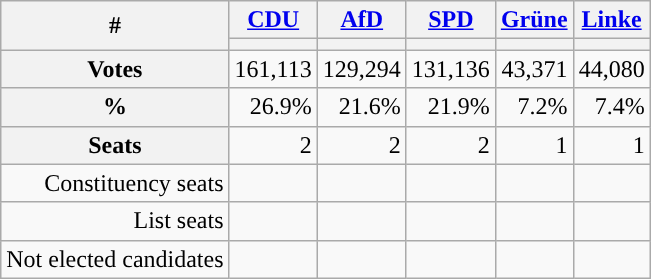<table class="wikitable" style="text-align:right;vertical-align:top">
<tr>
<th rowspan="2">#</th>
<th class="wikitable sortable"><a href='#'>CDU</a></th>
<th class="wikitable sortable"><a href='#'>AfD</a></th>
<th class="wikitable sortable"><a href='#'>SPD</a></th>
<th class="wikitable sortable"><a href='#'>Grüne</a></th>
<th class="wikitable sortable"><a href='#'>Linke</a></th>
</tr>
<tr>
<th class="wikitable sortable" style="background:"></th>
<th class="wikitable sortable" style="background:"></th>
<th class="wikitable sortable" style="background:"></th>
<th class="wikitable sortable" style="background:"></th>
<th class="wikitable sortable" style="background:"></th>
</tr>
<tr>
<th>Votes</th>
<td>161,113</td>
<td>129,294</td>
<td>131,136</td>
<td>43,371</td>
<td>44,080</td>
</tr>
<tr>
<th>%</th>
<td>26.9%</td>
<td>21.6%</td>
<td>21.9%</td>
<td>7.2%</td>
<td>7.4%</td>
</tr>
<tr>
<th>Seats</th>
<td>2</td>
<td>2</td>
<td>2</td>
<td>1</td>
<td>1</td>
</tr>
<tr style="vertical-align:top">
<td>Constituency seats</td>
<td></td>
<td></td>
<td></td>
<td></td>
<td></td>
</tr>
<tr style="vertical-align:top">
<td>List seats</td>
<td></td>
<td></td>
<td></td>
<td></td>
<td></td>
</tr>
<tr style="vertical-align:top">
<td>Not elected candidates</td>
<td><div><br>

</div></td>
<td><div><br>
</div></td>
<td><div><br>
</div></td>
<td><div><br>
</div></td>
<td><div><br>
</div></td>
</tr>
</table>
